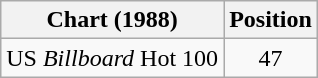<table class="wikitable">
<tr>
<th>Chart (1988)</th>
<th>Position</th>
</tr>
<tr>
<td>US <em>Billboard</em> Hot 100</td>
<td align="center">47</td>
</tr>
</table>
